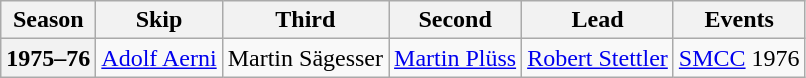<table class="wikitable">
<tr>
<th scope="col">Season</th>
<th scope="col">Skip</th>
<th scope="col">Third</th>
<th scope="col">Second</th>
<th scope="col">Lead</th>
<th scope="col">Events</th>
</tr>
<tr>
<th scope="row">1975–76</th>
<td><a href='#'>Adolf Aerni</a></td>
<td>Martin Sägesser</td>
<td><a href='#'>Martin Plüss</a></td>
<td><a href='#'>Robert Stettler</a></td>
<td><a href='#'>SMCC</a> 1976 <br> </td>
</tr>
</table>
